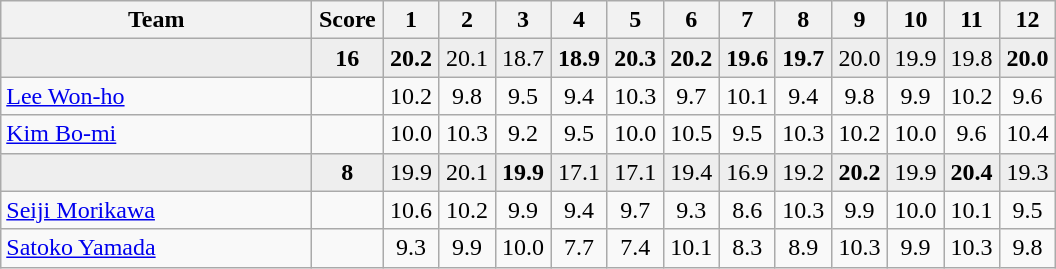<table class="wikitable" style="text-align:center">
<tr>
<th width=200>Team</th>
<th width=40>Score</th>
<th width=30>1</th>
<th width=30>2</th>
<th width=30>3</th>
<th width=30>4</th>
<th width=30>5</th>
<th width=30>6</th>
<th width=30>7</th>
<th width=30>8</th>
<th width=30>9</th>
<th width=30>10</th>
<th width=30>11</th>
<th width=30>12</th>
</tr>
<tr bgcolor=eeeeee>
<td align=left></td>
<td><strong>16</strong></td>
<td><strong>20.2</strong></td>
<td>20.1</td>
<td>18.7</td>
<td><strong>18.9</strong></td>
<td><strong>20.3</strong></td>
<td><strong>20.2</strong></td>
<td><strong>19.6</strong></td>
<td><strong>19.7</strong></td>
<td>20.0</td>
<td>19.9</td>
<td>19.8</td>
<td><strong>20.0</strong></td>
</tr>
<tr>
<td align=left><a href='#'>Lee Won-ho</a></td>
<td></td>
<td>10.2</td>
<td>9.8</td>
<td>9.5</td>
<td>9.4</td>
<td>10.3</td>
<td>9.7</td>
<td>10.1</td>
<td>9.4</td>
<td>9.8</td>
<td>9.9</td>
<td>10.2</td>
<td>9.6</td>
</tr>
<tr>
<td align=left><a href='#'>Kim Bo-mi</a></td>
<td></td>
<td>10.0</td>
<td>10.3</td>
<td>9.2</td>
<td>9.5</td>
<td>10.0</td>
<td>10.5</td>
<td>9.5</td>
<td>10.3</td>
<td>10.2</td>
<td>10.0</td>
<td>9.6</td>
<td>10.4</td>
</tr>
<tr bgcolor=eeeeee>
<td align=left></td>
<td><strong>8</strong></td>
<td>19.9</td>
<td>20.1</td>
<td><strong>19.9</strong></td>
<td>17.1</td>
<td>17.1</td>
<td>19.4</td>
<td>16.9</td>
<td>19.2</td>
<td><strong>20.2</strong></td>
<td>19.9</td>
<td><strong>20.4</strong></td>
<td>19.3</td>
</tr>
<tr>
<td align=left><a href='#'>Seiji Morikawa</a></td>
<td></td>
<td>10.6</td>
<td>10.2</td>
<td>9.9</td>
<td>9.4</td>
<td>9.7</td>
<td>9.3</td>
<td>8.6</td>
<td>10.3</td>
<td>9.9</td>
<td>10.0</td>
<td>10.1</td>
<td>9.5</td>
</tr>
<tr>
<td align=left><a href='#'>Satoko Yamada</a></td>
<td></td>
<td>9.3</td>
<td>9.9</td>
<td>10.0</td>
<td>7.7</td>
<td>7.4</td>
<td>10.1</td>
<td>8.3</td>
<td>8.9</td>
<td>10.3</td>
<td>9.9</td>
<td>10.3</td>
<td>9.8</td>
</tr>
</table>
